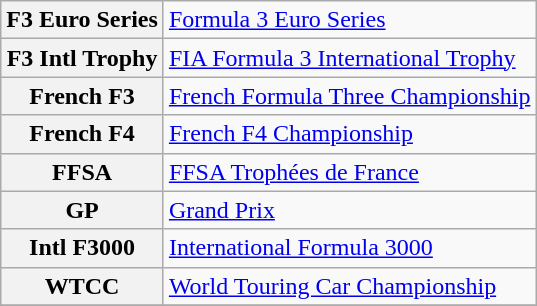<table class="wikitable plainrowheaders">
<tr>
<th scope="row" style="text-align:center">F3 Euro Series</th>
<td><a href='#'>Formula 3 Euro Series</a></td>
</tr>
<tr>
<th scope="row" style="text-align:center">F3 Intl Trophy</th>
<td><a href='#'>FIA Formula 3 International Trophy</a></td>
</tr>
<tr>
<th scope="row" style="text-align:center">French F3</th>
<td><a href='#'>French Formula Three Championship</a></td>
</tr>
<tr>
<th scope="row" style="text-align:center">French F4</th>
<td><a href='#'>French F4 Championship</a></td>
</tr>
<tr>
<th scope="row" style="text-align:center">FFSA</th>
<td><a href='#'>FFSA Trophées de France</a></td>
</tr>
<tr>
<th scope="row" style="text-align:center">GP</th>
<td><a href='#'>Grand Prix</a></td>
</tr>
<tr>
<th scope="row" style="text-align:center">Intl F3000</th>
<td><a href='#'>International Formula 3000</a></td>
</tr>
<tr>
<th scope="row" style="text-align:center">WTCC</th>
<td><a href='#'>World Touring Car Championship</a></td>
</tr>
<tr>
</tr>
</table>
